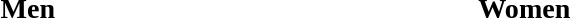<table>
<tr>
<td valign=top width=10%><br><h3>Men</h3></td>
<td valign=top width=10%><br><h3>Women</h3></td>
</tr>
</table>
